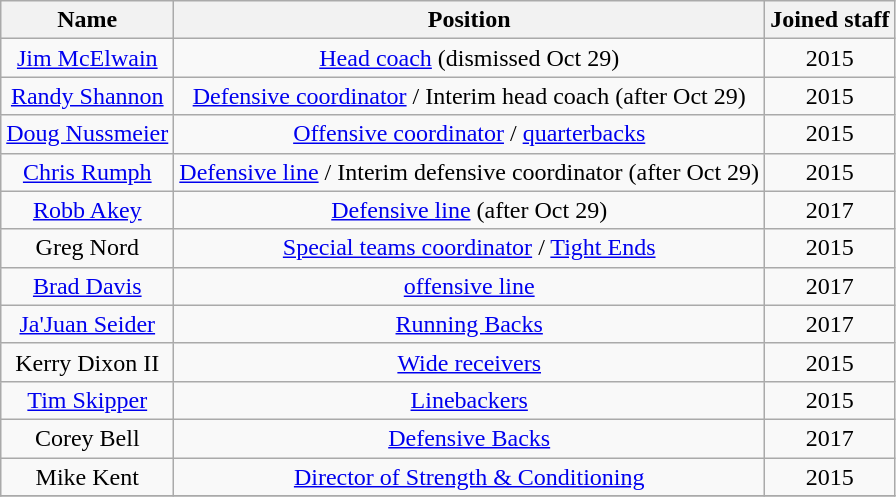<table class="wikitable">
<tr>
<th>Name</th>
<th>Position</th>
<th>Joined staff</th>
</tr>
<tr align="center">
<td><a href='#'>Jim McElwain</a></td>
<td><a href='#'>Head coach</a> (dismissed Oct 29)</td>
<td>2015</td>
</tr>
<tr align="center">
<td><a href='#'>Randy Shannon</a></td>
<td><a href='#'>Defensive coordinator</a> / Interim head coach (after Oct 29)</td>
<td>2015</td>
</tr>
<tr align="center">
<td><a href='#'>Doug Nussmeier</a></td>
<td><a href='#'>Offensive coordinator</a> / <a href='#'>quarterbacks</a></td>
<td>2015</td>
</tr>
<tr align="center">
<td><a href='#'>Chris Rumph</a></td>
<td><a href='#'>Defensive line</a> / Interim defensive coordinator (after Oct 29)</td>
<td>2015</td>
</tr>
<tr align="center">
<td><a href='#'>Robb Akey</a></td>
<td><a href='#'>Defensive line</a> (after Oct 29)</td>
<td>2017</td>
</tr>
<tr align="center">
<td>Greg Nord</td>
<td><a href='#'>Special teams coordinator</a> / <a href='#'>Tight Ends</a></td>
<td>2015</td>
</tr>
<tr align="center">
<td><a href='#'>Brad Davis</a></td>
<td><a href='#'>offensive line</a></td>
<td>2017</td>
</tr>
<tr align="center">
<td><a href='#'>Ja'Juan Seider</a></td>
<td><a href='#'>Running Backs</a></td>
<td>2017</td>
</tr>
<tr align="center">
<td>Kerry Dixon II</td>
<td><a href='#'>Wide receivers</a></td>
<td>2015</td>
</tr>
<tr align="center">
<td><a href='#'>Tim Skipper</a></td>
<td><a href='#'>Linebackers</a></td>
<td>2015</td>
</tr>
<tr align="center">
<td>Corey Bell</td>
<td><a href='#'>Defensive Backs</a></td>
<td>2017</td>
</tr>
<tr align="center">
<td>Mike Kent</td>
<td><a href='#'>Director of Strength & Conditioning</a></td>
<td>2015</td>
</tr>
<tr align="center">
</tr>
</table>
